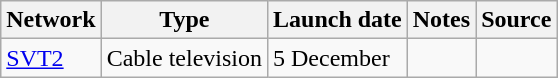<table class="wikitable sortable">
<tr>
<th>Network</th>
<th>Type</th>
<th>Launch date</th>
<th>Notes</th>
<th>Source</th>
</tr>
<tr>
<td><a href='#'>SVT2</a></td>
<td>Cable television</td>
<td>5 December</td>
<td></td>
<td></td>
</tr>
</table>
